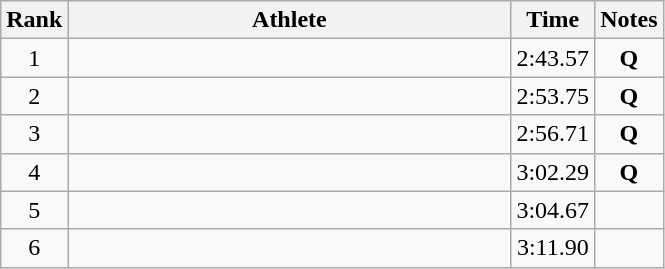<table class=wikitable>
<tr>
<th>Rank</th>
<th style="width:18em">Athlete</th>
<th>Time</th>
<th>Notes</th>
</tr>
<tr align=center>
<td>1</td>
<td align=left></td>
<td>2:43.57</td>
<td><strong>Q</strong></td>
</tr>
<tr align=center>
<td>2</td>
<td align=left></td>
<td>2:53.75</td>
<td><strong>Q</strong></td>
</tr>
<tr align=center>
<td>3</td>
<td align=left></td>
<td>2:56.71</td>
<td><strong>Q</strong></td>
</tr>
<tr align=center>
<td>4</td>
<td align=left></td>
<td>3:02.29</td>
<td><strong>Q</strong></td>
</tr>
<tr align=center>
<td>5</td>
<td align=left></td>
<td>3:04.67</td>
<td></td>
</tr>
<tr align=center>
<td>6</td>
<td align=left></td>
<td>3:11.90</td>
<td></td>
</tr>
</table>
